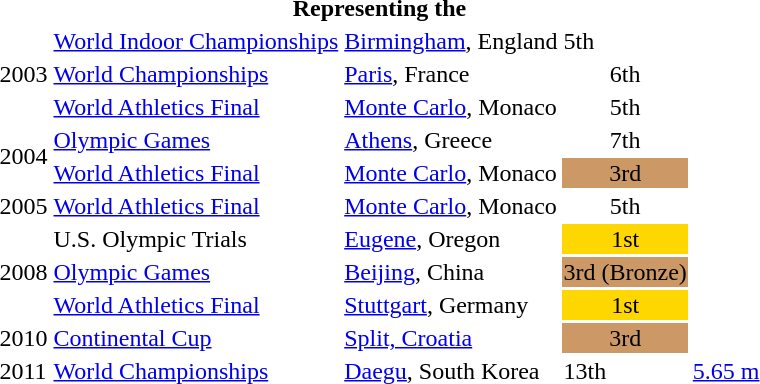<table>
<tr>
<th colspan="5">Representing the </th>
</tr>
<tr>
<td rowspan=3>2003</td>
<td><a href='#'>World Indoor Championships</a></td>
<td><a href='#'>Birmingham</a>, England</td>
<td>5th</td>
<td></td>
</tr>
<tr>
<td><a href='#'>World Championships</a></td>
<td><a href='#'>Paris</a>, France</td>
<td align="center">6th</td>
<td></td>
</tr>
<tr>
<td><a href='#'>World Athletics Final</a></td>
<td><a href='#'>Monte Carlo</a>, Monaco</td>
<td align="center">5th</td>
<td></td>
</tr>
<tr>
<td rowspan=2>2004</td>
<td><a href='#'>Olympic Games</a></td>
<td><a href='#'>Athens</a>, Greece</td>
<td align="center">7th</td>
<td></td>
</tr>
<tr>
<td><a href='#'>World Athletics Final</a></td>
<td><a href='#'>Monte Carlo</a>, Monaco</td>
<td bgcolor=cc9966 align="center">3rd</td>
<td></td>
</tr>
<tr>
<td>2005</td>
<td><a href='#'>World Athletics Final</a></td>
<td><a href='#'>Monte Carlo</a>, Monaco</td>
<td align="center">5th</td>
<td></td>
</tr>
<tr>
<td rowspan=3>2008</td>
<td>U.S. Olympic Trials</td>
<td><a href='#'>Eugene</a>, Oregon</td>
<td bgcolor="gold" align="center">1st</td>
<td></td>
</tr>
<tr>
<td><a href='#'>Olympic Games</a></td>
<td><a href='#'>Beijing</a>, China</td>
<td bgcolor=cc9966 align="center">3rd (Bronze)</td>
<td></td>
</tr>
<tr>
<td><a href='#'>World Athletics Final</a></td>
<td><a href='#'>Stuttgart</a>, Germany</td>
<td bgcolor="gold" align="center">1st</td>
<td></td>
</tr>
<tr>
<td>2010</td>
<td><a href='#'>Continental Cup</a></td>
<td><a href='#'>Split, Croatia</a></td>
<td bgcolor=cc9966 align="center">3rd</td>
<td></td>
</tr>
<tr>
<td>2011</td>
<td><a href='#'>World Championships</a></td>
<td><a href='#'>Daegu</a>, South Korea</td>
<td>13th</td>
<td><a href='#'>5.65 m</a></td>
</tr>
</table>
